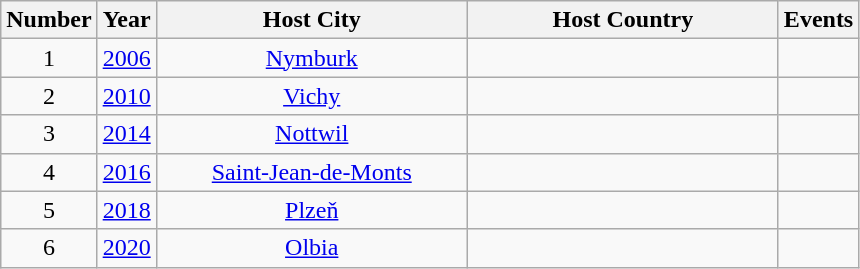<table class="wikitable" style="text-align:center; font-size:100%">
<tr>
<th width=30>Number</th>
<th width=30>Year</th>
<th width=200>Host City</th>
<th width=200>Host Country</th>
<th width=30>Events</th>
</tr>
<tr>
<td>1</td>
<td><a href='#'>2006</a></td>
<td><a href='#'>Nymburk</a></td>
<td></td>
<td></td>
</tr>
<tr>
<td>2</td>
<td><a href='#'>2010</a></td>
<td><a href='#'>Vichy</a></td>
<td></td>
<td></td>
</tr>
<tr>
<td>3</td>
<td><a href='#'>2014</a></td>
<td><a href='#'>Nottwil</a></td>
<td></td>
<td></td>
</tr>
<tr>
<td>4</td>
<td><a href='#'>2016</a></td>
<td><a href='#'>Saint-Jean-de-Monts</a></td>
<td></td>
<td></td>
</tr>
<tr>
<td>5</td>
<td><a href='#'>2018</a></td>
<td><a href='#'>Plzeň</a></td>
<td></td>
<td></td>
</tr>
<tr>
<td>6</td>
<td><a href='#'>2020</a></td>
<td><a href='#'>Olbia</a></td>
<td></td>
<td></td>
</tr>
</table>
